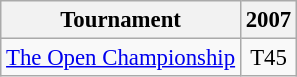<table class="wikitable" style="font-size:95%;text-align:center;">
<tr>
<th>Tournament</th>
<th>2007</th>
</tr>
<tr>
<td align=left><a href='#'>The Open Championship</a></td>
<td>T45</td>
</tr>
</table>
